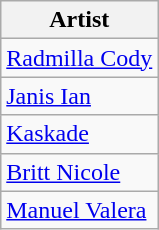<table class="wikitable sortable">
<tr>
<th>Artist</th>
</tr>
<tr>
<td><a href='#'>Radmilla Cody</a></td>
</tr>
<tr>
<td><a href='#'>Janis Ian</a></td>
</tr>
<tr>
<td><a href='#'>Kaskade</a></td>
</tr>
<tr>
<td><a href='#'>Britt Nicole</a></td>
</tr>
<tr>
<td><a href='#'>Manuel Valera</a></td>
</tr>
</table>
